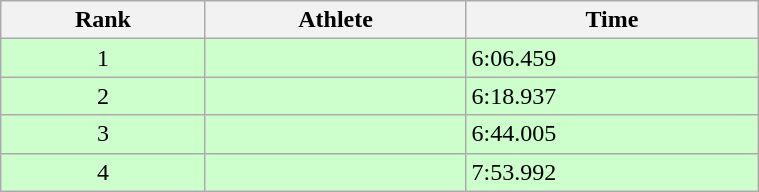<table class="wikitable" width=40%>
<tr>
<th>Rank</th>
<th>Athlete</th>
<th>Time</th>
</tr>
<tr bgcolor=#ccffcc>
<td style="text-align:center;">1</td>
<td></td>
<td>6:06.459</td>
</tr>
<tr bgcolor=#ccffcc>
<td style="text-align:center;">2</td>
<td></td>
<td>6:18.937</td>
</tr>
<tr bgcolor=#ccffcc>
<td style="text-align:center;">3</td>
<td></td>
<td>6:44.005</td>
</tr>
<tr bgcolor=#ccffcc>
<td style="text-align:center;">4</td>
<td></td>
<td>7:53.992</td>
</tr>
</table>
